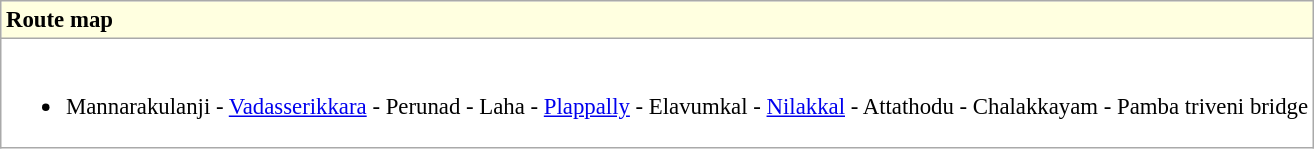<table class="sortable" border="1" cellpadding="3" cellspacing="0" style="margin: 1em 1em 1em 0; background: #FFFFFF; border: 0px #aaa solid; border-collapse: collapse; font-size: 95%;">
<tr bgcolor="#ffffe0" style="colour:#FFFFFF" align="centre">
<td><strong>Route map</strong></td>
</tr>
<tr>
<td><br><ul><li>Mannarakulanji - <a href='#'>Vadasserikkara</a> - Perunad - Laha - <a href='#'>Plappally</a> - Elavumkal - <a href='#'>Nilakkal</a> - Attathodu - Chalakkayam - Pamba triveni bridge</li></ul></td>
</tr>
</table>
